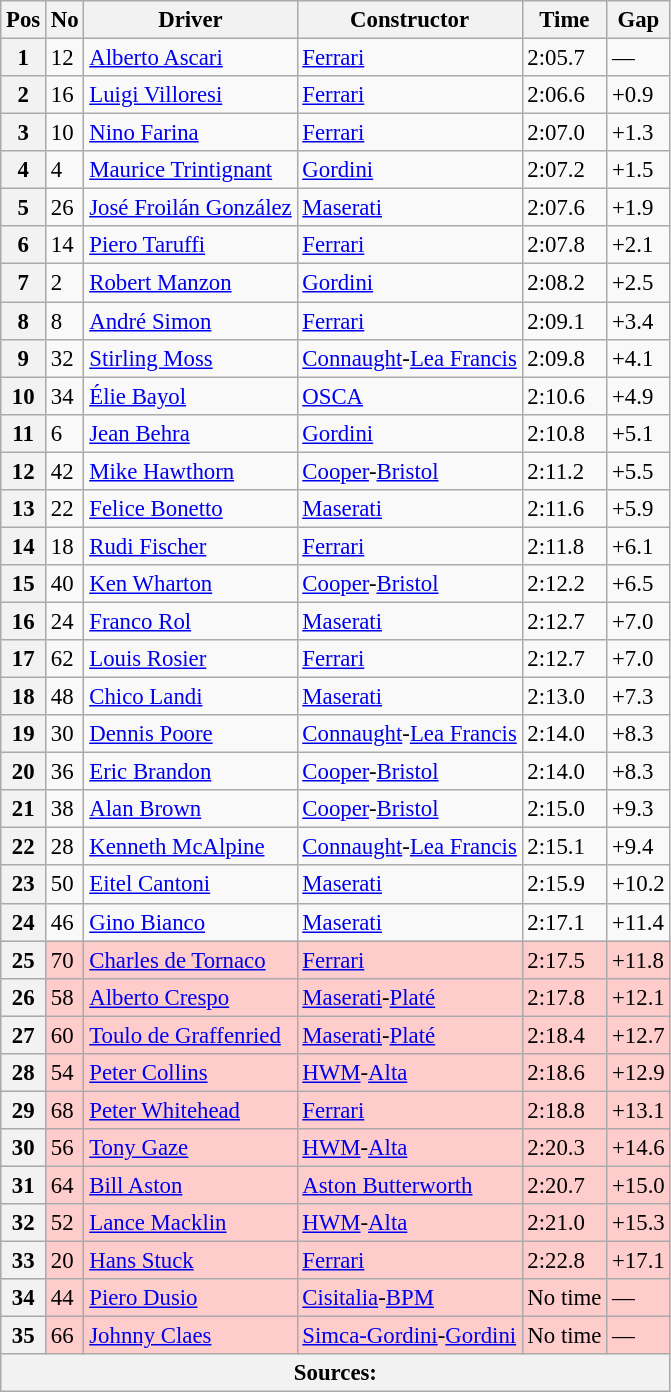<table class="wikitable sortable" style="font-size: 95%;">
<tr>
<th>Pos</th>
<th>No</th>
<th>Driver</th>
<th>Constructor</th>
<th>Time</th>
<th>Gap</th>
</tr>
<tr>
<th>1</th>
<td>12</td>
<td> <a href='#'>Alberto Ascari</a></td>
<td><a href='#'>Ferrari</a></td>
<td>2:05.7</td>
<td>—</td>
</tr>
<tr>
<th>2</th>
<td>16</td>
<td> <a href='#'>Luigi Villoresi</a></td>
<td><a href='#'>Ferrari</a></td>
<td>2:06.6</td>
<td>+0.9</td>
</tr>
<tr>
<th>3</th>
<td>10</td>
<td> <a href='#'>Nino Farina</a></td>
<td><a href='#'>Ferrari</a></td>
<td>2:07.0</td>
<td>+1.3</td>
</tr>
<tr>
<th>4</th>
<td>4</td>
<td> <a href='#'>Maurice Trintignant</a></td>
<td><a href='#'>Gordini</a></td>
<td>2:07.2</td>
<td>+1.5</td>
</tr>
<tr>
<th>5</th>
<td>26</td>
<td> <a href='#'>José Froilán González</a></td>
<td><a href='#'>Maserati</a></td>
<td>2:07.6</td>
<td>+1.9</td>
</tr>
<tr>
<th>6</th>
<td>14</td>
<td> <a href='#'>Piero Taruffi</a></td>
<td><a href='#'>Ferrari</a></td>
<td>2:07.8</td>
<td>+2.1</td>
</tr>
<tr>
<th>7</th>
<td>2</td>
<td> <a href='#'>Robert Manzon</a></td>
<td><a href='#'>Gordini</a></td>
<td>2:08.2</td>
<td>+2.5</td>
</tr>
<tr>
<th>8</th>
<td>8</td>
<td> <a href='#'>André Simon</a></td>
<td><a href='#'>Ferrari</a></td>
<td>2:09.1</td>
<td>+3.4</td>
</tr>
<tr>
<th>9</th>
<td>32</td>
<td> <a href='#'>Stirling Moss</a></td>
<td><a href='#'>Connaught</a>-<a href='#'>Lea Francis</a></td>
<td>2:09.8</td>
<td>+4.1</td>
</tr>
<tr>
<th>10</th>
<td>34</td>
<td> <a href='#'>Élie Bayol</a></td>
<td><a href='#'>OSCA</a></td>
<td>2:10.6</td>
<td>+4.9</td>
</tr>
<tr>
<th>11</th>
<td>6</td>
<td> <a href='#'>Jean Behra</a></td>
<td><a href='#'>Gordini</a></td>
<td>2:10.8</td>
<td>+5.1</td>
</tr>
<tr>
<th>12</th>
<td>42</td>
<td> <a href='#'>Mike Hawthorn</a></td>
<td><a href='#'>Cooper</a>-<a href='#'>Bristol</a></td>
<td>2:11.2</td>
<td>+5.5</td>
</tr>
<tr>
<th>13</th>
<td>22</td>
<td> <a href='#'>Felice Bonetto</a></td>
<td><a href='#'>Maserati</a></td>
<td>2:11.6</td>
<td>+5.9</td>
</tr>
<tr>
<th>14</th>
<td>18</td>
<td> <a href='#'>Rudi Fischer</a></td>
<td><a href='#'>Ferrari</a></td>
<td>2:11.8</td>
<td>+6.1</td>
</tr>
<tr>
<th>15</th>
<td>40</td>
<td> <a href='#'>Ken Wharton</a></td>
<td><a href='#'>Cooper</a>-<a href='#'>Bristol</a></td>
<td>2:12.2</td>
<td>+6.5</td>
</tr>
<tr>
<th>16</th>
<td>24</td>
<td> <a href='#'>Franco Rol</a></td>
<td><a href='#'>Maserati</a></td>
<td>2:12.7</td>
<td>+7.0</td>
</tr>
<tr>
<th>17</th>
<td>62</td>
<td> <a href='#'>Louis Rosier</a></td>
<td><a href='#'>Ferrari</a></td>
<td>2:12.7</td>
<td>+7.0</td>
</tr>
<tr>
<th>18</th>
<td>48</td>
<td> <a href='#'>Chico Landi</a></td>
<td><a href='#'>Maserati</a></td>
<td>2:13.0</td>
<td>+7.3</td>
</tr>
<tr>
<th>19</th>
<td>30</td>
<td> <a href='#'>Dennis Poore</a></td>
<td><a href='#'>Connaught</a>-<a href='#'>Lea Francis</a></td>
<td>2:14.0</td>
<td>+8.3</td>
</tr>
<tr>
<th>20</th>
<td>36</td>
<td> <a href='#'>Eric Brandon</a></td>
<td><a href='#'>Cooper</a>-<a href='#'>Bristol</a></td>
<td>2:14.0</td>
<td>+8.3</td>
</tr>
<tr>
<th>21</th>
<td>38</td>
<td> <a href='#'>Alan Brown</a></td>
<td><a href='#'>Cooper</a>-<a href='#'>Bristol</a></td>
<td>2:15.0</td>
<td>+9.3</td>
</tr>
<tr>
<th>22</th>
<td>28</td>
<td> <a href='#'>Kenneth McAlpine</a></td>
<td><a href='#'>Connaught</a>-<a href='#'>Lea Francis</a></td>
<td>2:15.1</td>
<td>+9.4</td>
</tr>
<tr>
<th>23</th>
<td>50</td>
<td> <a href='#'>Eitel Cantoni</a></td>
<td><a href='#'>Maserati</a></td>
<td>2:15.9</td>
<td>+10.2</td>
</tr>
<tr>
<th>24</th>
<td>46</td>
<td> <a href='#'>Gino Bianco</a></td>
<td><a href='#'>Maserati</a></td>
<td>2:17.1</td>
<td>+11.4</td>
</tr>
<tr style="background:#ffcccc;">
<th>25</th>
<td>70</td>
<td> <a href='#'>Charles de Tornaco</a></td>
<td><a href='#'>Ferrari</a></td>
<td>2:17.5</td>
<td>+11.8</td>
</tr>
<tr style="background:#ffcccc;">
<th>26</th>
<td>58</td>
<td> <a href='#'>Alberto Crespo</a></td>
<td><a href='#'>Maserati</a>-<a href='#'>Platé</a></td>
<td>2:17.8</td>
<td>+12.1</td>
</tr>
<tr style="background:#ffcccc;">
<th>27</th>
<td>60</td>
<td> <a href='#'>Toulo de Graffenried</a></td>
<td><a href='#'>Maserati</a>-<a href='#'>Platé</a></td>
<td>2:18.4</td>
<td>+12.7</td>
</tr>
<tr style="background:#ffcccc;">
<th>28</th>
<td>54</td>
<td> <a href='#'>Peter Collins</a></td>
<td><a href='#'>HWM</a>-<a href='#'>Alta</a></td>
<td>2:18.6</td>
<td>+12.9</td>
</tr>
<tr style="background:#ffcccc;">
<th>29</th>
<td>68</td>
<td> <a href='#'>Peter Whitehead</a></td>
<td><a href='#'>Ferrari</a></td>
<td>2:18.8</td>
<td>+13.1</td>
</tr>
<tr style="background:#ffcccc;">
<th>30</th>
<td>56</td>
<td> <a href='#'>Tony Gaze</a></td>
<td><a href='#'>HWM</a>-<a href='#'>Alta</a></td>
<td>2:20.3</td>
<td>+14.6</td>
</tr>
<tr style="background:#ffcccc;">
<th>31</th>
<td>64</td>
<td> <a href='#'>Bill Aston</a></td>
<td><a href='#'>Aston Butterworth</a></td>
<td>2:20.7</td>
<td>+15.0</td>
</tr>
<tr style="background:#ffcccc;">
<th>32</th>
<td>52</td>
<td> <a href='#'>Lance Macklin</a></td>
<td><a href='#'>HWM</a>-<a href='#'>Alta</a></td>
<td>2:21.0</td>
<td>+15.3</td>
</tr>
<tr style="background:#ffcccc;">
<th>33</th>
<td>20</td>
<td> <a href='#'>Hans Stuck</a></td>
<td><a href='#'>Ferrari</a></td>
<td>2:22.8</td>
<td>+17.1</td>
</tr>
<tr style="background:#ffcccc;">
<th>34</th>
<td>44</td>
<td> <a href='#'>Piero Dusio</a></td>
<td><a href='#'>Cisitalia</a>-<a href='#'>BPM</a></td>
<td>No time</td>
<td>—</td>
</tr>
<tr style="background:#ffcccc;">
<th>35</th>
<td>66</td>
<td> <a href='#'>Johnny Claes</a></td>
<td><a href='#'>Simca-Gordini</a>-<a href='#'>Gordini</a></td>
<td>No time</td>
<td>—</td>
</tr>
<tr>
<th colspan=6>Sources:</th>
</tr>
</table>
